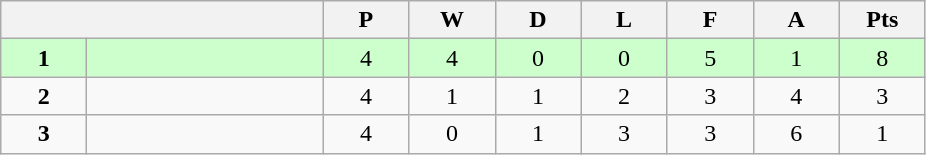<table class="wikitable">
<tr>
<th colspan="2"></th>
<th rowspan="1">P</th>
<th rowspan="1">W</th>
<th colspan="1">D</th>
<th colspan="1">L</th>
<th colspan="1">F</th>
<th colspan="1">A</th>
<th colspan="1">Pts</th>
</tr>
<tr style="background:#ccffcc;">
<td style="text-align:center" width="50"><strong>1</strong></td>
<td width="150"><strong></strong></td>
<td style="text-align:center" width="50">4</td>
<td style="text-align:center" width="50">4</td>
<td style="text-align:center" width="50">0</td>
<td style="text-align:center" width="50">0</td>
<td style="text-align:center" width="50">5</td>
<td style="text-align:center" width="50">1</td>
<td style="text-align:center" width="50">8</td>
</tr>
<tr>
<td style="text-align:center"><strong>2</strong></td>
<td></td>
<td style="text-align:center">4</td>
<td style="text-align:center">1</td>
<td style="text-align:center">1</td>
<td style="text-align:center">2</td>
<td style="text-align:center">3</td>
<td style="text-align:center">4</td>
<td style="text-align:center">3</td>
</tr>
<tr>
<td style="text-align:center"><strong>3</strong></td>
<td></td>
<td style="text-align:center">4</td>
<td style="text-align:center">0</td>
<td style="text-align:center">1</td>
<td style="text-align:center">3</td>
<td style="text-align:center">3</td>
<td style="text-align:center">6</td>
<td style="text-align:center">1</td>
</tr>
</table>
